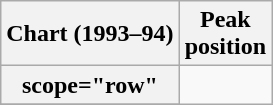<table class="wikitable sortable plainrowheaders" style="text-align:center">
<tr>
<th scope="col">Chart (1993–94)</th>
<th scope="col">Peak<br>position</th>
</tr>
<tr>
<th>scope="row"</th>
</tr>
<tr>
</tr>
</table>
